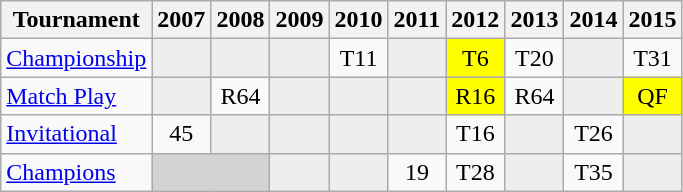<table class="wikitable" style="text-align:center;">
<tr>
<th>Tournament</th>
<th>2007</th>
<th>2008</th>
<th>2009</th>
<th>2010</th>
<th>2011</th>
<th>2012</th>
<th>2013</th>
<th>2014</th>
<th>2015</th>
</tr>
<tr>
<td align="left"><a href='#'>Championship</a></td>
<td style="background:#eeeeee;"></td>
<td style="background:#eeeeee;"></td>
<td style="background:#eeeeee;"></td>
<td>T11</td>
<td style="background:#eeeeee;"></td>
<td style="background:yellow;">T6</td>
<td>T20</td>
<td style="background:#eeeeee;"></td>
<td>T31</td>
</tr>
<tr>
<td align="left"><a href='#'>Match Play</a></td>
<td style="background:#eeeeee;"></td>
<td>R64</td>
<td style="background:#eeeeee;"></td>
<td style="background:#eeeeee;"></td>
<td style="background:#eeeeee;"></td>
<td style="background:yellow;">R16</td>
<td>R64</td>
<td style="background:#eeeeee;"></td>
<td style="background:yellow;">QF</td>
</tr>
<tr>
<td align="left"><a href='#'>Invitational</a></td>
<td>45</td>
<td style="background:#eeeeee;"></td>
<td style="background:#eeeeee;"></td>
<td style="background:#eeeeee;"></td>
<td style="background:#eeeeee;"></td>
<td>T16</td>
<td style="background:#eeeeee;"></td>
<td>T26</td>
<td style="background:#eeeeee;"></td>
</tr>
<tr>
<td align="left"><a href='#'>Champions</a></td>
<td colspan=2 style="background:#D3D3D3;"></td>
<td style="background:#eeeeee;"></td>
<td style="background:#eeeeee;"></td>
<td>19</td>
<td>T28</td>
<td style="background:#eeeeee;"></td>
<td>T35</td>
<td style="background:#eeeeee;"></td>
</tr>
</table>
